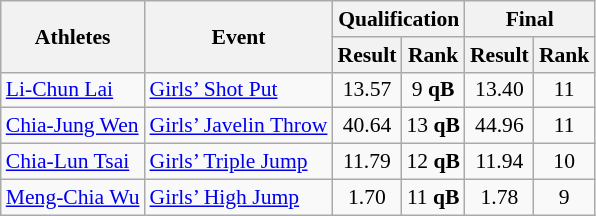<table class="wikitable" border="1" style="font-size:90%">
<tr>
<th rowspan=2>Athletes</th>
<th rowspan=2>Event</th>
<th colspan=2>Qualification</th>
<th colspan=2>Final</th>
</tr>
<tr>
<th>Result</th>
<th>Rank</th>
<th>Result</th>
<th>Rank</th>
</tr>
<tr>
<td><a href='#'>Li-Chun Lai</a></td>
<td><a href='#'>Girls’ Shot Put</a></td>
<td align=center>13.57</td>
<td align=center>9 <strong>qB</strong></td>
<td align=center>13.40</td>
<td align=center>11</td>
</tr>
<tr>
<td><a href='#'>Chia-Jung Wen</a></td>
<td><a href='#'>Girls’ Javelin Throw</a></td>
<td align=center>40.64</td>
<td align=center>13 <strong>qB</strong></td>
<td align=center>44.96</td>
<td align=center>11</td>
</tr>
<tr>
<td><a href='#'>Chia-Lun Tsai</a></td>
<td><a href='#'>Girls’ Triple Jump</a></td>
<td align=center>11.79</td>
<td align=center>12 <strong>qB</strong></td>
<td align=center>11.94</td>
<td align=center>10</td>
</tr>
<tr>
<td><a href='#'>Meng-Chia Wu</a></td>
<td><a href='#'>Girls’ High Jump</a></td>
<td align=center>1.70</td>
<td align=center>11 <strong>qB</strong></td>
<td align=center>1.78</td>
<td align=center>9</td>
</tr>
</table>
